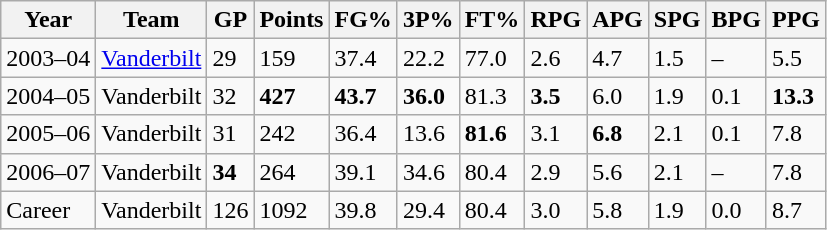<table class="wikitable">
<tr>
<th>Year</th>
<th>Team</th>
<th>GP</th>
<th>Points</th>
<th>FG%</th>
<th>3P%</th>
<th>FT%</th>
<th>RPG</th>
<th>APG</th>
<th>SPG</th>
<th>BPG</th>
<th>PPG</th>
</tr>
<tr>
<td>2003–04</td>
<td><a href='#'>Vanderbilt</a></td>
<td>29</td>
<td>159</td>
<td>37.4</td>
<td>22.2</td>
<td>77.0</td>
<td>2.6</td>
<td>4.7</td>
<td>1.5</td>
<td>–</td>
<td>5.5</td>
</tr>
<tr>
<td>2004–05</td>
<td>Vanderbilt</td>
<td>32</td>
<td><strong>427</strong></td>
<td><strong>43.7</strong></td>
<td><strong>36.0</strong></td>
<td>81.3</td>
<td><strong>3.5</strong></td>
<td>6.0</td>
<td>1.9</td>
<td>0.1</td>
<td><strong>13.3</strong></td>
</tr>
<tr>
<td>2005–06</td>
<td>Vanderbilt</td>
<td>31</td>
<td>242</td>
<td>36.4</td>
<td>13.6</td>
<td><strong>81.6</strong></td>
<td>3.1</td>
<td><strong>6.8</strong></td>
<td>2.1</td>
<td>0.1</td>
<td>7.8</td>
</tr>
<tr>
<td>2006–07</td>
<td>Vanderbilt</td>
<td><strong>34</strong></td>
<td>264</td>
<td>39.1</td>
<td>34.6</td>
<td>80.4</td>
<td>2.9</td>
<td>5.6</td>
<td>2.1</td>
<td>–</td>
<td>7.8</td>
</tr>
<tr>
<td>Career</td>
<td>Vanderbilt</td>
<td>126</td>
<td>1092</td>
<td>39.8</td>
<td>29.4</td>
<td>80.4</td>
<td>3.0</td>
<td>5.8</td>
<td>1.9</td>
<td>0.0</td>
<td>8.7</td>
</tr>
</table>
